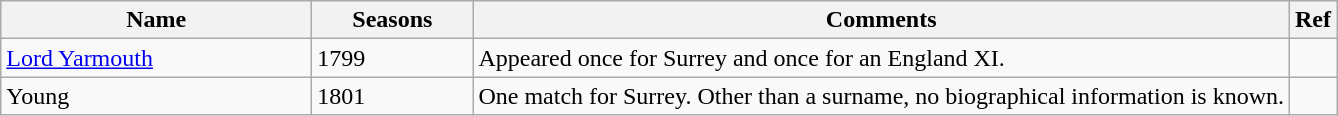<table class="wikitable">
<tr>
<th style="width:200px">Name</th>
<th style="width: 100px">Seasons</th>
<th>Comments</th>
<th>Ref</th>
</tr>
<tr>
<td><a href='#'>Lord Yarmouth</a></td>
<td>1799</td>
<td>Appeared once for Surrey and once for an England XI.</td>
<td></td>
</tr>
<tr>
<td>Young</td>
<td>1801</td>
<td>One match for Surrey. Other than a surname, no biographical information is known.</td>
<td></td>
</tr>
</table>
